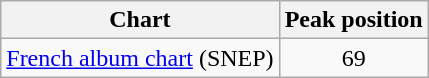<table class="wikitable">
<tr>
<th>Chart</th>
<th>Peak position</th>
</tr>
<tr>
<td><a href='#'>French album chart</a> (SNEP)</td>
<td align="center">69</td>
</tr>
</table>
